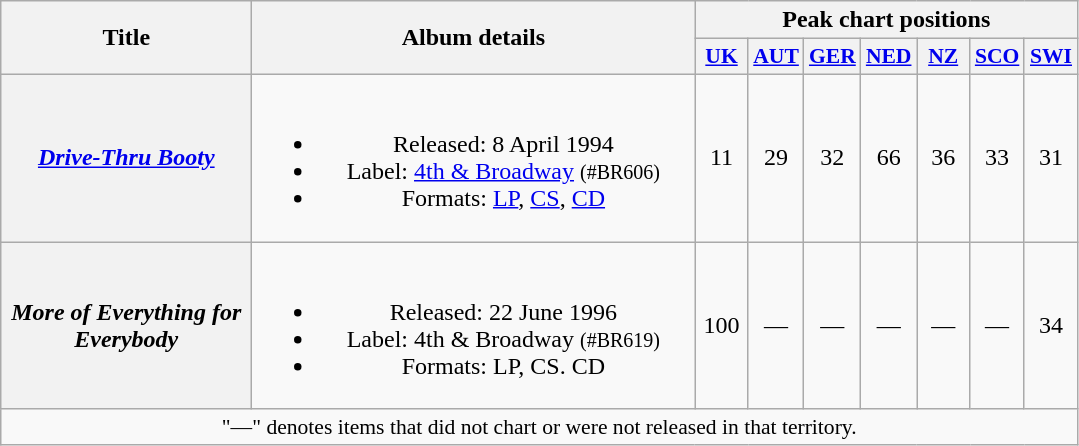<table class="wikitable plainrowheaders" style="text-align:center;">
<tr>
<th scope="col" rowspan="2" style="width:10em;">Title</th>
<th scope="col" rowspan="2" style="width:18em;">Album details</th>
<th scope="col" colspan="7">Peak chart positions</th>
</tr>
<tr>
<th style="width:2em;font-size:90%;"><a href='#'>UK</a><br></th>
<th style="width:2em;font-size:90%;"><a href='#'>AUT</a><br></th>
<th style="width:2em;font-size:90%;"><a href='#'>GER</a><br></th>
<th style="width:2em;font-size:90%;"><a href='#'>NED</a><br></th>
<th style="width:2em;font-size:90%;"><a href='#'>NZ</a><br></th>
<th style="width:2em;font-size:90%;"><a href='#'>SCO</a><br></th>
<th style="width:2em;font-size:90%;"><a href='#'>SWI</a><br></th>
</tr>
<tr>
<th scope="row"><em><a href='#'>Drive-Thru Booty</a></em></th>
<td><br><ul><li>Released: 8 April 1994</li><li>Label: <a href='#'>4th & Broadway</a> <small>(#BR606)</small></li><li>Formats: <a href='#'>LP</a>, <a href='#'>CS</a>, <a href='#'>CD</a></li></ul></td>
<td>11</td>
<td>29</td>
<td>32</td>
<td>66</td>
<td>36</td>
<td>33</td>
<td>31</td>
</tr>
<tr>
<th scope="row"><em>More of Everything for Everybody</em></th>
<td><br><ul><li>Released: 22 June 1996</li><li>Label: 4th & Broadway <small>(#BR619)</small></li><li>Formats: LP, CS. CD</li></ul></td>
<td>100</td>
<td>—</td>
<td>—</td>
<td>—</td>
<td>—</td>
<td>—</td>
<td>34</td>
</tr>
<tr>
<td align="center" colspan="15" style="font-size:90%">"—" denotes items that did not chart or were not released in that territory.</td>
</tr>
</table>
